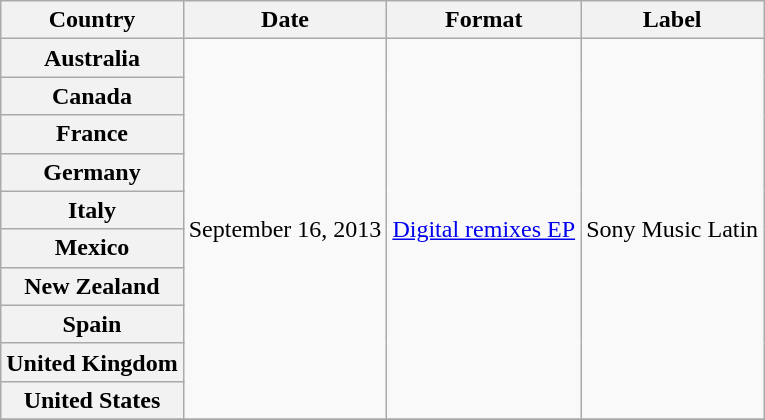<table class="wikitable plainrowheaders" border="1">
<tr>
<th scope="col">Country</th>
<th scope="col">Date</th>
<th scope="col">Format</th>
<th scope="col">Label</th>
</tr>
<tr>
<th scope="row">Australia</th>
<td rowspan="10">September 16, 2013</td>
<td rowspan="10"><a href='#'>Digital remixes EP</a></td>
<td rowspan="10">Sony Music Latin</td>
</tr>
<tr>
<th scope="row">Canada</th>
</tr>
<tr>
<th scope="row">France</th>
</tr>
<tr>
<th scope="row">Germany</th>
</tr>
<tr>
<th scope="row">Italy</th>
</tr>
<tr>
<th scope="row">Mexico</th>
</tr>
<tr>
<th scope="row">New Zealand</th>
</tr>
<tr>
<th scope="row">Spain</th>
</tr>
<tr>
<th scope="row">United Kingdom</th>
</tr>
<tr>
<th scope="row">United States</th>
</tr>
<tr>
</tr>
</table>
